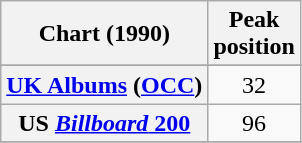<table class="wikitable sortable plainrowheaders" style="text-align:center;">
<tr>
<th scope="col">Chart (1990)</th>
<th scope="col">Peak<br>position</th>
</tr>
<tr>
</tr>
<tr>
</tr>
<tr>
<th scope="row"><a href='#'>UK Albums</a> (<a href='#'>OCC</a>)</th>
<td>32</td>
</tr>
<tr>
<th scope="row">US <a href='#'><em>Billboard</em> 200</a></th>
<td>96</td>
</tr>
<tr>
</tr>
</table>
